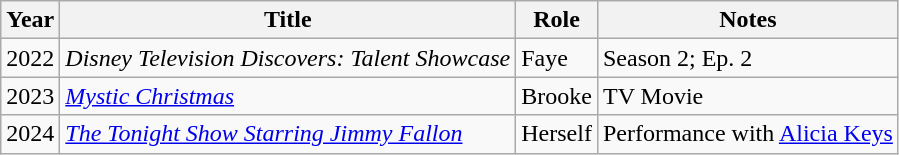<table class="wikitable sortable">
<tr>
<th>Year</th>
<th>Title</th>
<th>Role</th>
<th class="unsortable">Notes</th>
</tr>
<tr>
<td>2022</td>
<td><em>Disney Television Discovers: Talent Showcase</em></td>
<td>Faye</td>
<td>Season 2; Ep. 2</td>
</tr>
<tr>
<td>2023</td>
<td><a href='#'><em>Mystic Christmas</em></a></td>
<td>Brooke</td>
<td>TV Movie</td>
</tr>
<tr>
<td>2024</td>
<td><em><a href='#'>The Tonight Show Starring Jimmy Fallon</a></em></td>
<td>Herself</td>
<td>Performance with <a href='#'>Alicia Keys</a></td>
</tr>
</table>
